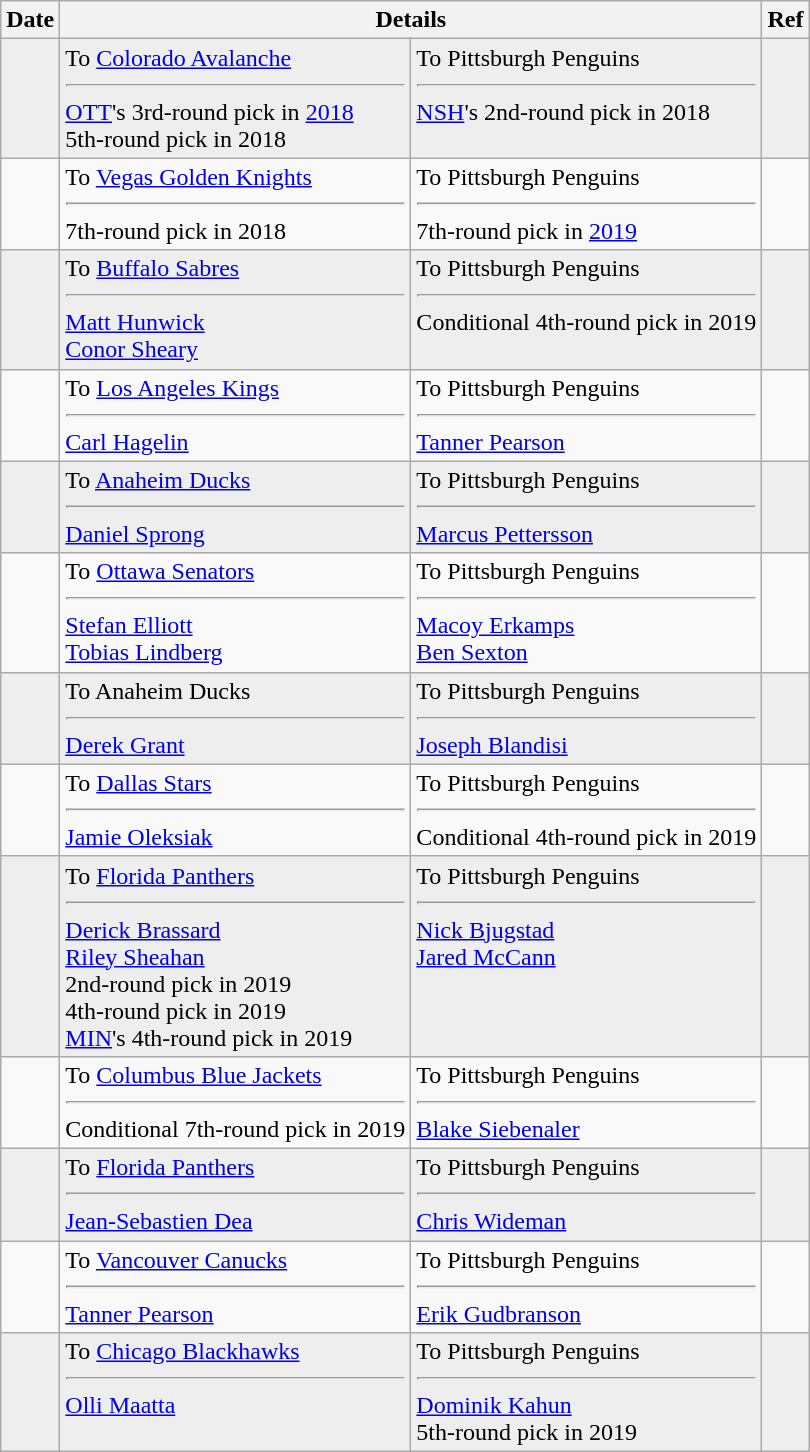<table class="wikitable">
<tr>
<th>Date</th>
<th colspan="2">Details</th>
<th>Ref</th>
</tr>
<tr style="background:#eee;">
<td></td>
<td valign="top">To <a href='#'>Colorado Avalanche</a><hr><a href='#'>OTT</a>'s 3rd-round pick in <a href='#'>2018</a><br>5th-round pick in 2018</td>
<td valign="top">To Pittsburgh Penguins<hr><a href='#'>NSH</a>'s 2nd-round pick in 2018</td>
<td></td>
</tr>
<tr>
<td></td>
<td valign="top">To <a href='#'>Vegas Golden Knights</a><hr>7th-round pick in 2018</td>
<td valign="top">To Pittsburgh Penguins<hr>7th-round pick in <a href='#'>2019</a></td>
<td></td>
</tr>
<tr style="background:#eee;">
<td></td>
<td valign="top">To <a href='#'>Buffalo Sabres</a><hr><a href='#'>Matt Hunwick</a><br><a href='#'>Conor Sheary</a></td>
<td valign="top">To Pittsburgh Penguins<hr>Conditional 4th-round pick in 2019</td>
<td></td>
</tr>
<tr>
<td></td>
<td valign="top">To <a href='#'>Los Angeles Kings</a><hr><a href='#'>Carl Hagelin</a></td>
<td valign="top">To Pittsburgh Penguins<hr><a href='#'>Tanner Pearson</a></td>
<td></td>
</tr>
<tr style="background:#eee;">
<td></td>
<td valign="top">To <a href='#'>Anaheim Ducks</a><hr><a href='#'>Daniel Sprong</a></td>
<td valign="top">To Pittsburgh Penguins<hr><a href='#'>Marcus Pettersson</a></td>
<td></td>
</tr>
<tr>
<td></td>
<td valign="top">To <a href='#'>Ottawa Senators</a><hr><a href='#'>Stefan Elliott</a><br><a href='#'>Tobias Lindberg</a></td>
<td valign="top">To Pittsburgh Penguins<hr><a href='#'>Macoy Erkamps</a><br><a href='#'>Ben Sexton</a></td>
<td></td>
</tr>
<tr style="background:#eee;">
<td></td>
<td valign="top">To Anaheim Ducks<hr><a href='#'>Derek Grant</a></td>
<td valign="top">To Pittsburgh Penguins<hr><a href='#'>Joseph Blandisi</a></td>
<td></td>
</tr>
<tr>
<td></td>
<td valign="top">To <a href='#'>Dallas Stars</a><hr><a href='#'>Jamie Oleksiak</a></td>
<td valign="top">To Pittsburgh Penguins<hr>Conditional 4th-round pick in 2019</td>
<td></td>
</tr>
<tr style="background:#eee;">
<td></td>
<td valign="top">To <a href='#'>Florida Panthers</a><hr><a href='#'>Derick Brassard</a><br><a href='#'>Riley Sheahan</a><br>2nd-round pick in 2019<br>4th-round pick in 2019<br><a href='#'>MIN</a>'s 4th-round pick in 2019</td>
<td valign="top">To Pittsburgh Penguins<hr><a href='#'>Nick Bjugstad</a><br><a href='#'>Jared McCann</a></td>
<td></td>
</tr>
<tr>
<td></td>
<td valign="top">To <a href='#'>Columbus Blue Jackets</a><hr>Conditional 7th-round pick in 2019</td>
<td valign="top">To Pittsburgh Penguins<hr><a href='#'>Blake Siebenaler</a></td>
<td></td>
</tr>
<tr style="background:#eee;">
<td></td>
<td valign="top">To <a href='#'>Florida Panthers</a><hr><a href='#'>Jean-Sebastien Dea</a></td>
<td valign="top">To Pittsburgh Penguins<hr><a href='#'>Chris Wideman</a></td>
<td></td>
</tr>
<tr>
<td></td>
<td valign="top">To <a href='#'>Vancouver Canucks</a><hr><a href='#'>Tanner Pearson</a></td>
<td valign="top">To Pittsburgh Penguins<hr><a href='#'>Erik Gudbranson</a></td>
<td></td>
</tr>
<tr style="background:#eee;">
<td></td>
<td valign="top">To <a href='#'>Chicago Blackhawks</a><hr><a href='#'>Olli Maatta</a></td>
<td valign="top">To Pittsburgh Penguins<hr><a href='#'>Dominik Kahun</a><br>5th-round pick in 2019</td>
<td></td>
</tr>
</table>
